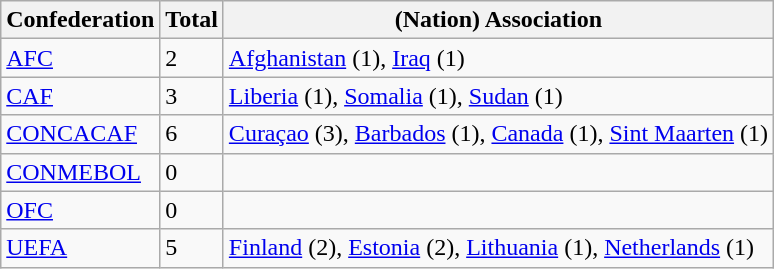<table class="wikitable sortable" style="text-align:left">
<tr>
<th scope="row">Confederation</th>
<th scope="col">Total</th>
<th scope="col" class="unsortable">(Nation) Association</th>
</tr>
<tr>
<td><a href='#'>AFC</a></td>
<td>2</td>
<td> <a href='#'>Afghanistan</a> (1),  <a href='#'>Iraq</a> (1)</td>
</tr>
<tr>
<td><a href='#'>CAF</a></td>
<td>3</td>
<td> <a href='#'>Liberia</a> (1),  <a href='#'>Somalia</a> (1),  <a href='#'>Sudan</a> (1)</td>
</tr>
<tr>
<td><a href='#'>CONCACAF</a></td>
<td>6</td>
<td> <a href='#'>Curaçao</a> (3),  <a href='#'>Barbados</a> (1),  <a href='#'>Canada</a> (1),  <a href='#'>Sint Maarten</a> (1)</td>
</tr>
<tr>
<td><a href='#'>CONMEBOL</a></td>
<td>0</td>
<td> </td>
</tr>
<tr>
<td><a href='#'>OFC</a></td>
<td>0</td>
<td> </td>
</tr>
<tr>
<td><a href='#'>UEFA</a></td>
<td>5</td>
<td> <a href='#'>Finland</a> (2),  <a href='#'>Estonia</a> (2),  <a href='#'>Lithuania</a> (1),  <a href='#'>Netherlands</a> (1)</td>
</tr>
</table>
